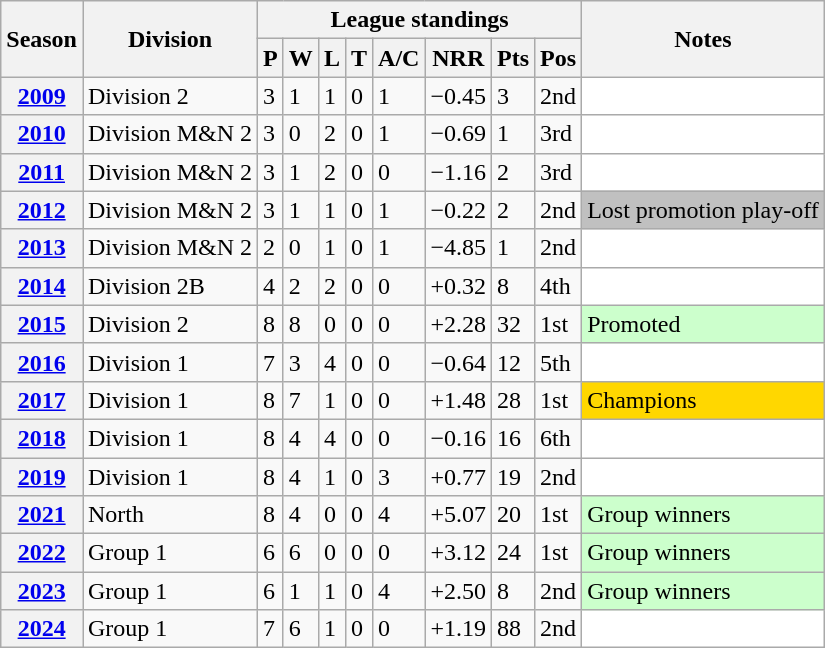<table class="wikitable sortable">
<tr>
<th scope="col" rowspan="2">Season</th>
<th scope="col" rowspan="2">Division</th>
<th scope="col" colspan="8">League standings</th>
<th scope="col" rowspan="2">Notes</th>
</tr>
<tr>
<th scope="col">P</th>
<th scope="col">W</th>
<th scope="col">L</th>
<th scope="col">T</th>
<th scope="col">A/C</th>
<th scope="col">NRR</th>
<th scope="col">Pts</th>
<th scope="col">Pos</th>
</tr>
<tr>
<th scope="row"><a href='#'>2009</a></th>
<td>Division 2</td>
<td>3</td>
<td>1</td>
<td>1</td>
<td>0</td>
<td>1</td>
<td>−0.45</td>
<td>3</td>
<td>2nd</td>
<td style="background: white;"></td>
</tr>
<tr>
<th scope="row"><a href='#'>2010</a></th>
<td>Division M&N 2</td>
<td>3</td>
<td>0</td>
<td>2</td>
<td>0</td>
<td>1</td>
<td>−0.69</td>
<td>1</td>
<td>3rd</td>
<td style="background: white;"></td>
</tr>
<tr>
<th scope="row"><a href='#'>2011</a></th>
<td>Division M&N 2</td>
<td>3</td>
<td>1</td>
<td>2</td>
<td>0</td>
<td>0</td>
<td>−1.16</td>
<td>2</td>
<td>3rd</td>
<td style="background: white;"></td>
</tr>
<tr>
<th scope="row"><a href='#'>2012</a></th>
<td>Division M&N 2</td>
<td>3</td>
<td>1</td>
<td>1</td>
<td>0</td>
<td>1</td>
<td>−0.22</td>
<td>2</td>
<td>2nd</td>
<td style="background: silver;">Lost promotion play-off</td>
</tr>
<tr>
<th scope="row"><a href='#'>2013</a></th>
<td>Division M&N 2</td>
<td>2</td>
<td>0</td>
<td>1</td>
<td>0</td>
<td>1</td>
<td>−4.85</td>
<td>1</td>
<td>2nd</td>
<td style="background: white;"></td>
</tr>
<tr>
<th scope="row"><a href='#'>2014</a></th>
<td>Division 2B</td>
<td>4</td>
<td>2</td>
<td>2</td>
<td>0</td>
<td>0</td>
<td>+0.32</td>
<td>8</td>
<td>4th</td>
<td style="background: white;"></td>
</tr>
<tr>
<th scope="row"><a href='#'>2015</a></th>
<td>Division 2</td>
<td>8</td>
<td>8</td>
<td>0</td>
<td>0</td>
<td>0</td>
<td>+2.28</td>
<td>32</td>
<td>1st</td>
<td style="background: #cfc;">Promoted</td>
</tr>
<tr>
<th scope="row"><a href='#'>2016</a></th>
<td>Division 1</td>
<td>7</td>
<td>3</td>
<td>4</td>
<td>0</td>
<td>0</td>
<td>−0.64</td>
<td>12</td>
<td>5th</td>
<td style="background: white;"></td>
</tr>
<tr>
<th scope="row"><a href='#'>2017</a></th>
<td>Division 1</td>
<td>8</td>
<td>7</td>
<td>1</td>
<td>0</td>
<td>0</td>
<td>+1.48</td>
<td>28</td>
<td>1st</td>
<td style="background: gold;">Champions</td>
</tr>
<tr>
<th scope="row"><a href='#'>2018</a></th>
<td>Division 1</td>
<td>8</td>
<td>4</td>
<td>4</td>
<td>0</td>
<td>0</td>
<td>−0.16</td>
<td>16</td>
<td>6th</td>
<td style="background: white;"></td>
</tr>
<tr>
<th scope="row"><a href='#'>2019</a></th>
<td>Division 1</td>
<td>8</td>
<td>4</td>
<td>1</td>
<td>0</td>
<td>3</td>
<td>+0.77</td>
<td>19</td>
<td>2nd</td>
<td style="background: white;"></td>
</tr>
<tr>
<th scope="row"><a href='#'>2021</a></th>
<td>North</td>
<td>8</td>
<td>4</td>
<td>0</td>
<td>0</td>
<td>4</td>
<td>+5.07</td>
<td>20</td>
<td>1st</td>
<td style="background: #cfc;">Group winners</td>
</tr>
<tr>
<th scope="row"><a href='#'>2022</a></th>
<td>Group 1</td>
<td>6</td>
<td>6</td>
<td>0</td>
<td>0</td>
<td>0</td>
<td>+3.12</td>
<td>24</td>
<td>1st</td>
<td style="background: #cfc;">Group winners</td>
</tr>
<tr>
<th scope="row"><a href='#'>2023</a></th>
<td>Group 1</td>
<td>6</td>
<td>1</td>
<td>1</td>
<td>0</td>
<td>4</td>
<td>+2.50</td>
<td>8</td>
<td>2nd</td>
<td style="background: #cfc;">Group winners</td>
</tr>
<tr>
<th scope="row"><a href='#'>2024</a></th>
<td>Group 1</td>
<td>7</td>
<td>6</td>
<td>1</td>
<td>0</td>
<td>0</td>
<td>+1.19</td>
<td>88</td>
<td>2nd</td>
<td style="background: white;"></td>
</tr>
</table>
